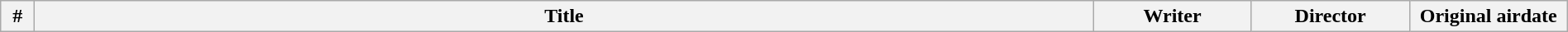<table class="wikitable plainrowheaders" style="width:100%; margin:auto;">
<tr>
<th width="20">#</th>
<th>Title</th>
<th width="120">Writer</th>
<th width="120">Director</th>
<th width="120">Original airdate<br>




</th>
</tr>
</table>
